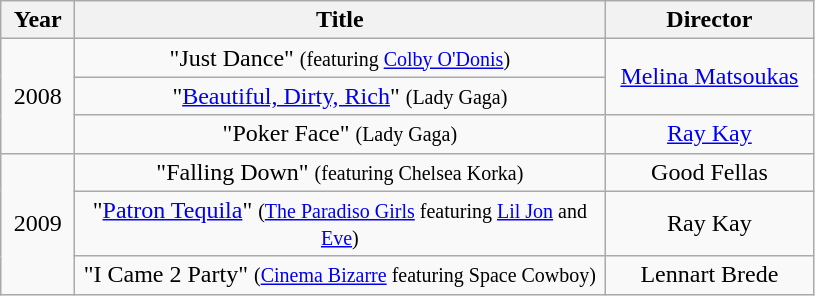<table class="wikitable" style="text-align:center;">
<tr>
<th rowspan="1" width="42">Year</th>
<th rowspan="1" width="346">Title</th>
<th rowspan="1" width="132">Director</th>
</tr>
<tr>
<td rowspan="3">2008</td>
<td>"Just Dance" <small>(featuring <a href='#'>Colby O'Donis</a>)</small></td>
<td rowspan="2"><a href='#'>Melina Matsoukas</a></td>
</tr>
<tr>
<td>"<a href='#'>Beautiful, Dirty, Rich</a>" <small>(Lady Gaga)</small></td>
</tr>
<tr>
<td>"Poker Face" <small>(Lady Gaga)</small></td>
<td><a href='#'>Ray Kay</a></td>
</tr>
<tr>
<td rowspan="3">2009</td>
<td>"Falling Down" <small>(featuring Chelsea Korka)</small></td>
<td>Good Fellas</td>
</tr>
<tr>
<td>"<a href='#'>Patron Tequila</a>" <small>(<a href='#'>The Paradiso Girls</a> featuring <a href='#'>Lil Jon</a> and <a href='#'>Eve</a>)</small></td>
<td>Ray Kay</td>
</tr>
<tr>
<td>"I Came 2 Party" <small>(<a href='#'>Cinema Bizarre</a> featuring Space Cowboy)</small></td>
<td>Lennart Brede</td>
</tr>
</table>
